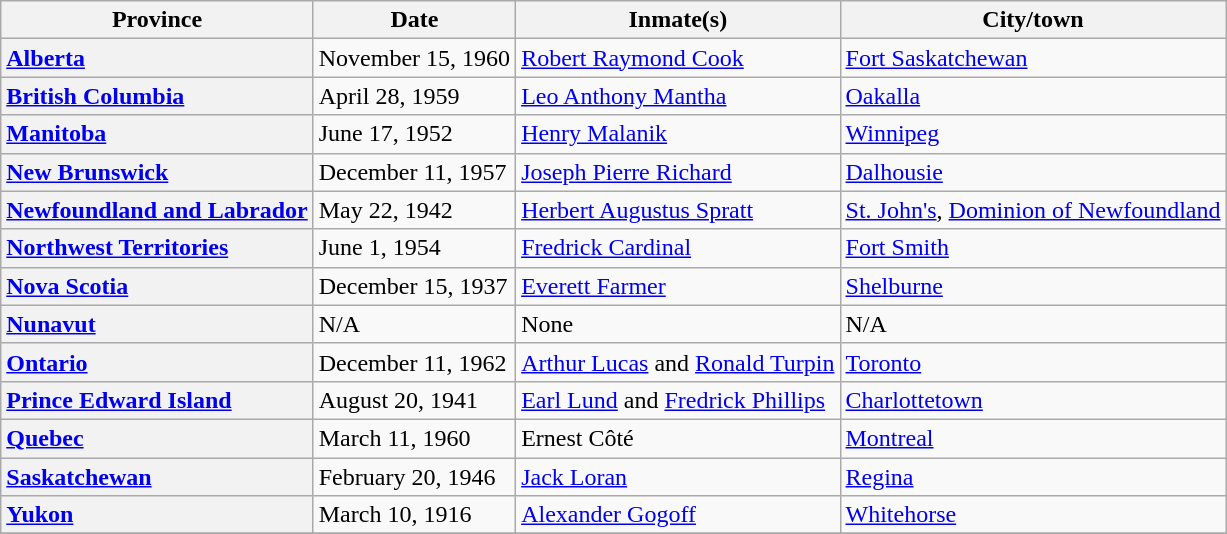<table class="wikitable sortable">
<tr>
<th scope="col">Province</th>
<th scope="col">Date</th>
<th scope="col">Inmate(s)</th>
<th scope="col">City/town</th>
</tr>
<tr>
<th style="text-align: left;"> <a href='#'>Alberta</a></th>
<td>November 15, 1960</td>
<td><a href='#'>Robert Raymond Cook</a></td>
<td><a href='#'>Fort Saskatchewan</a></td>
</tr>
<tr>
<th style="text-align: left;"> <a href='#'>British Columbia</a></th>
<td>April 28, 1959</td>
<td><a href='#'>Leo Anthony Mantha</a></td>
<td><a href='#'>Oakalla</a></td>
</tr>
<tr>
<th style="text-align: left;"> <a href='#'>Manitoba</a></th>
<td>June 17, 1952</td>
<td><a href='#'>Henry Malanik</a></td>
<td><a href='#'>Winnipeg</a></td>
</tr>
<tr>
<th style="text-align: left;"> <a href='#'>New Brunswick</a></th>
<td>December 11, 1957</td>
<td><a href='#'>Joseph Pierre Richard</a></td>
<td><a href='#'>Dalhousie</a></td>
</tr>
<tr>
<th style="text-align: left;"> <a href='#'>Newfoundland and Labrador</a></th>
<td>May 22, 1942</td>
<td><a href='#'>Herbert Augustus Spratt</a></td>
<td><a href='#'>St. John's</a>, <a href='#'>Dominion of Newfoundland</a></td>
</tr>
<tr>
<th style="text-align: left;"> <a href='#'>Northwest Territories</a></th>
<td>June 1, 1954</td>
<td><a href='#'>Fredrick Cardinal</a></td>
<td><a href='#'>Fort Smith</a></td>
</tr>
<tr>
<th style="text-align: left;"> <a href='#'>Nova Scotia</a></th>
<td>December 15, 1937</td>
<td><a href='#'>Everett Farmer</a></td>
<td><a href='#'> Shelburne</a></td>
</tr>
<tr>
<th style="text-align: left;"> <a href='#'>Nunavut</a></th>
<td>N/A</td>
<td>None</td>
<td>N/A</td>
</tr>
<tr>
<th style="text-align: left;"> <a href='#'>Ontario</a></th>
<td>December 11, 1962</td>
<td><a href='#'>Arthur Lucas</a> and <a href='#'>Ronald Turpin</a></td>
<td><a href='#'>Toronto</a></td>
</tr>
<tr>
<th style="text-align: left;"> <a href='#'>Prince Edward Island</a></th>
<td>August 20, 1941</td>
<td><a href='#'>Earl Lund</a> and <a href='#'>Fredrick Phillips</a></td>
<td><a href='#'>Charlottetown</a></td>
</tr>
<tr>
<th style="text-align: left;"> <a href='#'>Quebec</a></th>
<td>March 11, 1960</td>
<td>Ernest Côté</td>
<td><a href='#'>Montreal</a></td>
</tr>
<tr>
<th style="text-align: left;"> <a href='#'>Saskatchewan</a></th>
<td>February 20, 1946</td>
<td><a href='#'>Jack Loran</a></td>
<td><a href='#'>Regina</a></td>
</tr>
<tr>
<th style="text-align: left;"> <a href='#'>Yukon</a></th>
<td>March 10, 1916</td>
<td><a href='#'>Alexander Gogoff</a></td>
<td><a href='#'>Whitehorse</a></td>
</tr>
<tr>
</tr>
</table>
